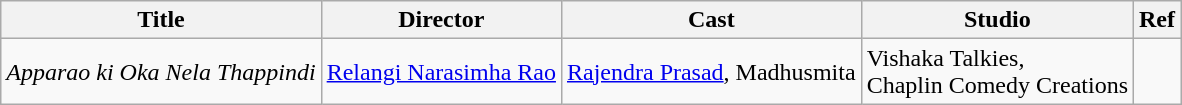<table class="wikitable sortable">
<tr>
<th>Title</th>
<th>Director</th>
<th>Cast</th>
<th>Studio</th>
<th>Ref</th>
</tr>
<tr>
<td><em>Apparao ki Oka Nela Thappindi</em></td>
<td><a href='#'>Relangi Narasimha Rao</a></td>
<td><a href='#'>Rajendra Prasad</a>,  Madhusmita</td>
<td>Vishaka Talkies,<br>Chaplin Comedy Creations</td>
<td></td>
</tr>
</table>
